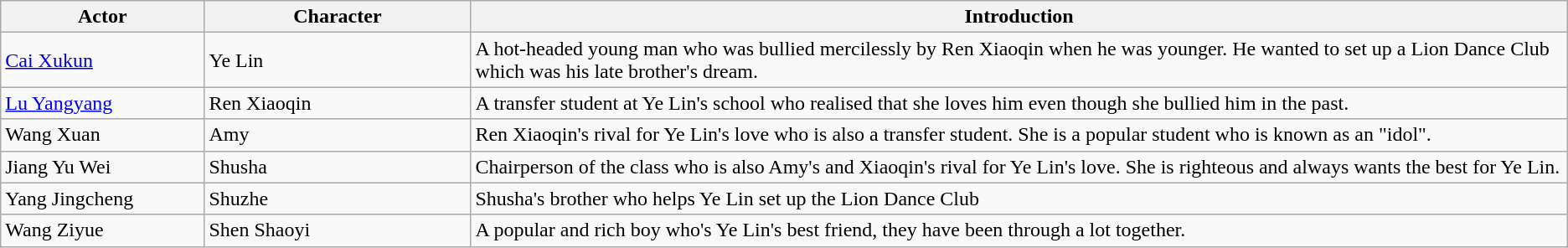<table class="wikitable">
<tr>
<th style="width:13%">Actor</th>
<th style="width:17%">Character</th>
<th>Introduction</th>
</tr>
<tr>
<td><a href='#'>Cai Xukun</a></td>
<td>Ye Lin</td>
<td>A hot-headed young man who was  bullied mercilessly by Ren Xiaoqin when he was younger. He wanted to set up a Lion Dance Club which was his late brother's dream.</td>
</tr>
<tr>
<td><a href='#'>Lu Yangyang</a></td>
<td>Ren Xiaoqin</td>
<td>A transfer student at Ye Lin's school who realised that she loves him even though she bullied him in the past.</td>
</tr>
<tr>
<td>Wang Xuan</td>
<td>Amy</td>
<td>Ren Xiaoqin's rival for Ye Lin's love who is also a transfer student. She is a popular student who is known as an "idol".</td>
</tr>
<tr>
<td>Jiang Yu Wei</td>
<td>Shusha</td>
<td>Chairperson of the class who is also Amy's and Xiaoqin's rival for Ye Lin's love. She is righteous and always wants the best for Ye Lin.</td>
</tr>
<tr>
<td>Yang Jingcheng</td>
<td>Shuzhe</td>
<td>Shusha's brother who helps Ye Lin set up the Lion Dance Club</td>
</tr>
<tr>
<td>Wang Ziyue</td>
<td>Shen Shaoyi</td>
<td>A popular and rich boy who's Ye Lin's best friend, they have been through a lot together.</td>
</tr>
</table>
